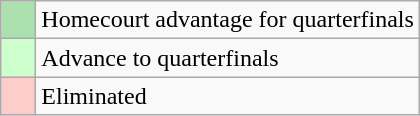<table class="wikitable">
<tr>
<td style="background:#ACE1AF;">    </td>
<td>Homecourt advantage for quarterfinals</td>
</tr>
<tr>
<td style="background:#cfc;">    </td>
<td>Advance to quarterfinals</td>
</tr>
<tr>
<td style="background:#fcc;">    </td>
<td>Eliminated</td>
</tr>
</table>
